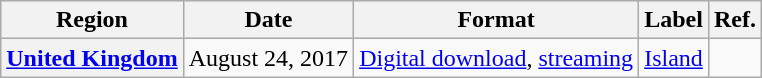<table class="wikitable plainrowheaders">
<tr>
<th>Region</th>
<th>Date</th>
<th>Format</th>
<th>Label</th>
<th>Ref.</th>
</tr>
<tr>
<th scope="row"><a href='#'>United Kingdom</a></th>
<td>August 24, 2017</td>
<td><a href='#'>Digital download</a>, <a href='#'>streaming</a></td>
<td><a href='#'>Island</a></td>
<td></td>
</tr>
</table>
